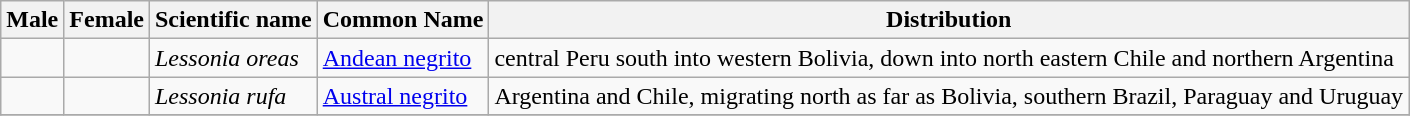<table class="wikitable ">
<tr>
<th>Male</th>
<th>Female</th>
<th>Scientific name</th>
<th>Common Name</th>
<th>Distribution</th>
</tr>
<tr>
<td></td>
<td></td>
<td><em>Lessonia oreas</em></td>
<td><a href='#'>Andean negrito</a></td>
<td>central Peru south into western Bolivia, down into north eastern Chile and northern Argentina</td>
</tr>
<tr>
<td></td>
<td></td>
<td><em>Lessonia rufa</em></td>
<td><a href='#'>Austral negrito</a></td>
<td>Argentina and Chile, migrating north as far as Bolivia, southern Brazil, Paraguay and Uruguay</td>
</tr>
<tr>
</tr>
</table>
